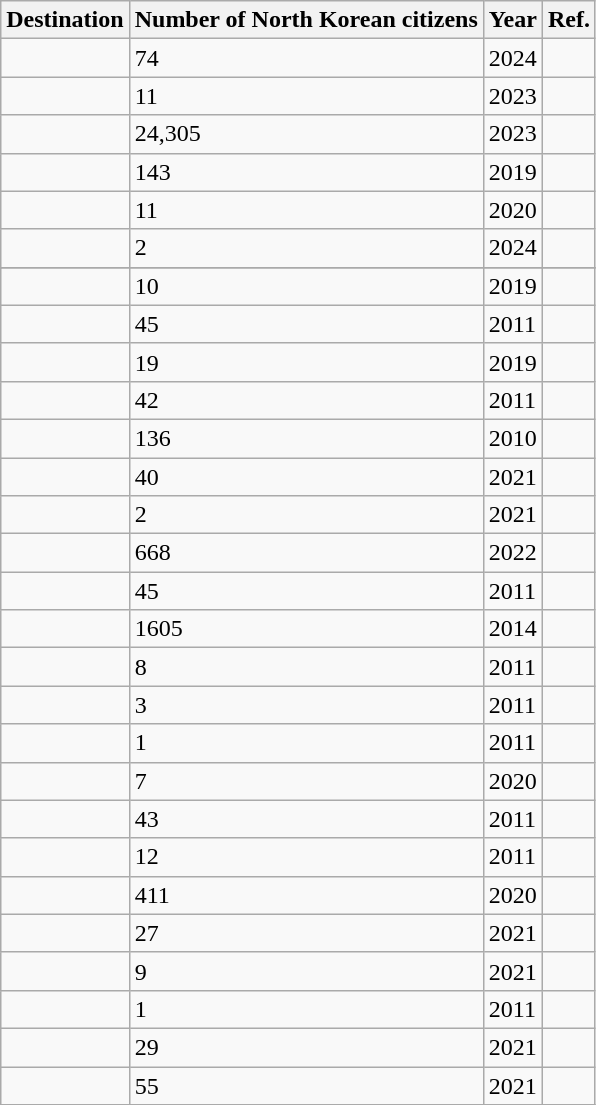<table class="wikitable sortable">
<tr>
<th>Destination</th>
<th>Number of North Korean citizens</th>
<th>Year</th>
<th>Ref.</th>
</tr>
<tr>
<td></td>
<td>74</td>
<td>2024</td>
<td></td>
</tr>
<tr>
<td></td>
<td>11</td>
<td>2023</td>
<td></td>
</tr>
<tr>
<td></td>
<td>24,305</td>
<td>2023</td>
<td></td>
</tr>
<tr>
<td></td>
<td>143</td>
<td>2019</td>
<td></td>
</tr>
<tr>
<td></td>
<td>11</td>
<td>2020</td>
<td></td>
</tr>
<tr>
<td></td>
<td>2</td>
<td>2024</td>
<td></td>
</tr>
<tr>
</tr>
<tr>
<td></td>
<td>10</td>
<td>2019</td>
<td></td>
</tr>
<tr>
<td></td>
<td>45</td>
<td>2011</td>
<td></td>
</tr>
<tr>
<td></td>
<td>19</td>
<td>2019</td>
<td></td>
</tr>
<tr>
<td></td>
<td>42</td>
<td>2011</td>
<td></td>
</tr>
<tr>
<td></td>
<td>136</td>
<td>2010</td>
<td></td>
</tr>
<tr>
<td></td>
<td>40</td>
<td>2021</td>
<td></td>
</tr>
<tr>
<td></td>
<td>2</td>
<td>2021</td>
<td></td>
</tr>
<tr>
<td></td>
<td>668</td>
<td>2022</td>
<td></td>
</tr>
<tr>
<td></td>
<td>45</td>
<td>2011</td>
<td></td>
</tr>
<tr>
<td></td>
<td>1605</td>
<td>2014</td>
<td></td>
</tr>
<tr>
<td></td>
<td>8</td>
<td>2011</td>
<td></td>
</tr>
<tr>
<td></td>
<td>3</td>
<td>2011</td>
<td></td>
</tr>
<tr>
<td></td>
<td>1</td>
<td>2011</td>
<td></td>
</tr>
<tr>
<td></td>
<td>7</td>
<td>2020</td>
<td></td>
</tr>
<tr>
<td></td>
<td>43</td>
<td>2011</td>
<td></td>
</tr>
<tr>
<td></td>
<td>12</td>
<td>2011</td>
<td></td>
</tr>
<tr>
<td></td>
<td>411</td>
<td>2020</td>
<td></td>
</tr>
<tr>
<td></td>
<td>27</td>
<td>2021</td>
<td></td>
</tr>
<tr>
<td></td>
<td>9</td>
<td>2021</td>
<td></td>
</tr>
<tr>
<td></td>
<td>1</td>
<td>2011</td>
<td></td>
</tr>
<tr>
<td></td>
<td>29</td>
<td>2021</td>
<td></td>
</tr>
<tr>
<td></td>
<td>55</td>
<td>2021</td>
<td></td>
</tr>
<tr>
</tr>
</table>
